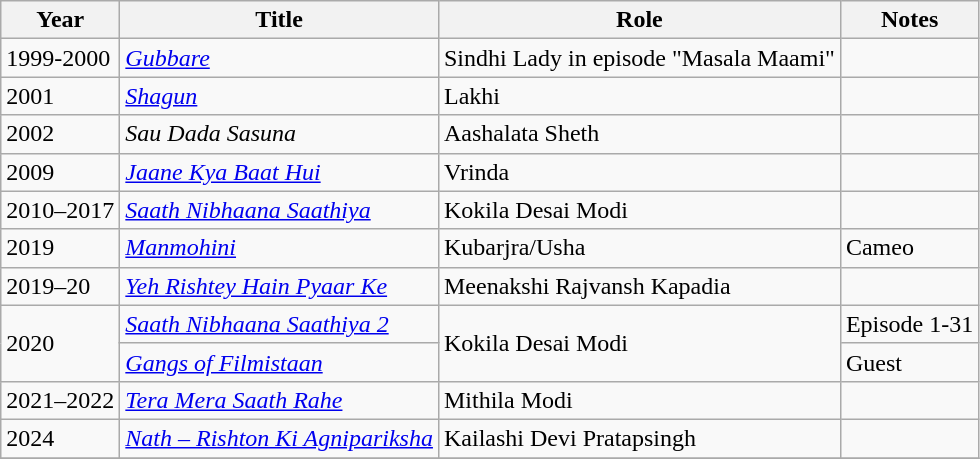<table class="wikitable sortable">
<tr>
<th>Year</th>
<th>Title</th>
<th>Role</th>
<th>Notes</th>
</tr>
<tr>
<td>1999-2000</td>
<td><em><a href='#'>Gubbare</a></em></td>
<td>Sindhi Lady in episode "Masala Maami"</td>
<td></td>
</tr>
<tr>
<td>2001</td>
<td><em><a href='#'>Shagun</a></em></td>
<td>Lakhi</td>
<td></td>
</tr>
<tr>
<td>2002</td>
<td><em>Sau Dada Sasuna</em></td>
<td>Aashalata Sheth</td>
<td></td>
</tr>
<tr>
<td>2009</td>
<td><em><a href='#'>Jaane Kya Baat Hui</a></em></td>
<td>Vrinda</td>
<td></td>
</tr>
<tr>
<td>2010–2017</td>
<td><em><a href='#'>Saath Nibhaana Saathiya</a></em></td>
<td>Kokila Desai Modi</td>
<td></td>
</tr>
<tr>
<td>2019</td>
<td><em><a href='#'>Manmohini</a></em></td>
<td>Kubarjra/Usha</td>
<td>Cameo</td>
</tr>
<tr>
<td>2019–20</td>
<td><em><a href='#'>Yeh Rishtey Hain Pyaar Ke</a></em></td>
<td>Meenakshi Rajvansh Kapadia</td>
<td></td>
</tr>
<tr>
<td rowspan="2">2020</td>
<td><em><a href='#'>Saath Nibhaana Saathiya 2</a></em></td>
<td rowspan="2">Kokila Desai Modi</td>
<td>Episode 1-31</td>
</tr>
<tr>
<td><em><a href='#'>Gangs of Filmistaan</a></em></td>
<td>Guest</td>
</tr>
<tr>
<td>2021–2022</td>
<td><em><a href='#'>Tera Mera Saath Rahe</a></em></td>
<td>Mithila Modi</td>
<td></td>
</tr>
<tr>
<td>2024</td>
<td><em><a href='#'>Nath – Rishton Ki Agnipariksha</a></em></td>
<td>Kailashi Devi Pratapsingh</td>
<td></td>
</tr>
<tr>
</tr>
</table>
